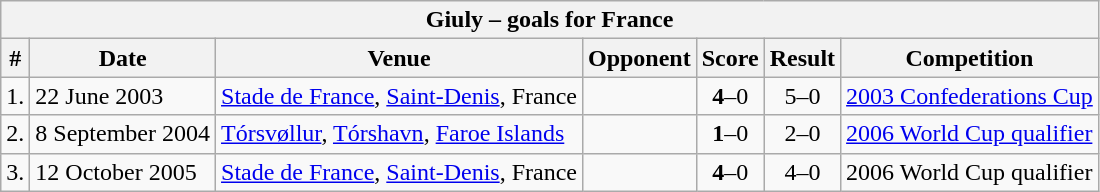<table class="wikitable sortable">
<tr>
<th colspan="7"><strong>Giuly – goals for France</strong></th>
</tr>
<tr>
<th>#</th>
<th>Date</th>
<th>Venue</th>
<th>Opponent</th>
<th>Score</th>
<th>Result</th>
<th>Competition</th>
</tr>
<tr>
<td align="center">1.</td>
<td>22 June 2003</td>
<td><a href='#'>Stade de France</a>, <a href='#'>Saint-Denis</a>, France</td>
<td></td>
<td align="center"><strong>4</strong>–0</td>
<td align="center">5–0</td>
<td><a href='#'>2003 Confederations Cup</a></td>
</tr>
<tr>
<td align="center">2.</td>
<td>8 September 2004</td>
<td><a href='#'>Tórsvøllur</a>, <a href='#'>Tórshavn</a>, <a href='#'>Faroe Islands</a></td>
<td></td>
<td align="center"><strong>1</strong>–0</td>
<td align="center">2–0</td>
<td><a href='#'>2006 World Cup qualifier</a></td>
</tr>
<tr>
<td align="center">3.</td>
<td>12 October 2005</td>
<td><a href='#'>Stade de France</a>, <a href='#'>Saint-Denis</a>, France</td>
<td></td>
<td align="center"><strong>4</strong>–0</td>
<td align="center">4–0</td>
<td>2006 World Cup qualifier</td>
</tr>
</table>
